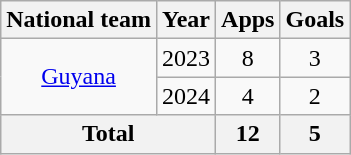<table class="wikitable" style="text-align: center;">
<tr>
<th>National team</th>
<th>Year</th>
<th>Apps</th>
<th>Goals</th>
</tr>
<tr>
<td rowspan="2"><a href='#'>Guyana</a></td>
<td>2023</td>
<td>8</td>
<td>3</td>
</tr>
<tr>
<td>2024</td>
<td>4</td>
<td>2</td>
</tr>
<tr>
<th colspan="2">Total</th>
<th>12</th>
<th>5</th>
</tr>
</table>
